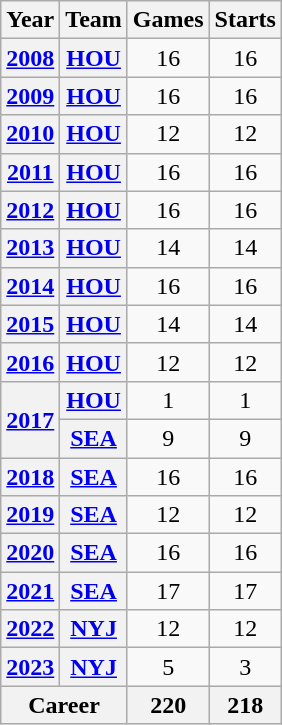<table class="wikitable" style="text-align: center;">
<tr>
<th>Year</th>
<th>Team</th>
<th>Games</th>
<th>Starts</th>
</tr>
<tr>
<th><a href='#'>2008</a></th>
<th><a href='#'>HOU</a></th>
<td>16</td>
<td>16</td>
</tr>
<tr>
<th><a href='#'>2009</a></th>
<th><a href='#'>HOU</a></th>
<td>16</td>
<td>16</td>
</tr>
<tr>
<th><a href='#'>2010</a></th>
<th><a href='#'>HOU</a></th>
<td>12</td>
<td>12</td>
</tr>
<tr>
<th><a href='#'>2011</a></th>
<th><a href='#'>HOU</a></th>
<td>16</td>
<td>16</td>
</tr>
<tr>
<th><a href='#'>2012</a></th>
<th><a href='#'>HOU</a></th>
<td>16</td>
<td>16</td>
</tr>
<tr>
<th><a href='#'>2013</a></th>
<th><a href='#'>HOU</a></th>
<td>14</td>
<td>14</td>
</tr>
<tr>
<th><a href='#'>2014</a></th>
<th><a href='#'>HOU</a></th>
<td>16</td>
<td>16</td>
</tr>
<tr>
<th><a href='#'>2015</a></th>
<th><a href='#'>HOU</a></th>
<td>14</td>
<td>14</td>
</tr>
<tr>
<th><a href='#'>2016</a></th>
<th><a href='#'>HOU</a></th>
<td>12</td>
<td>12</td>
</tr>
<tr>
<th rowspan="2"><a href='#'>2017</a></th>
<th><a href='#'>HOU</a></th>
<td>1</td>
<td>1</td>
</tr>
<tr>
<th><a href='#'>SEA</a></th>
<td>9</td>
<td>9</td>
</tr>
<tr>
<th><a href='#'>2018</a></th>
<th><a href='#'>SEA</a></th>
<td>16</td>
<td>16</td>
</tr>
<tr>
<th><a href='#'>2019</a></th>
<th><a href='#'>SEA</a></th>
<td>12</td>
<td>12</td>
</tr>
<tr>
<th><a href='#'>2020</a></th>
<th><a href='#'>SEA</a></th>
<td>16</td>
<td>16</td>
</tr>
<tr>
<th><a href='#'>2021</a></th>
<th><a href='#'>SEA</a></th>
<td>17</td>
<td>17</td>
</tr>
<tr>
<th><a href='#'>2022</a></th>
<th><a href='#'>NYJ</a></th>
<td>12</td>
<td>12</td>
</tr>
<tr>
<th><a href='#'>2023</a></th>
<th><a href='#'>NYJ</a></th>
<td>5</td>
<td>3</td>
</tr>
<tr>
<th colspan="2">Career</th>
<th>220</th>
<th>218</th>
</tr>
</table>
